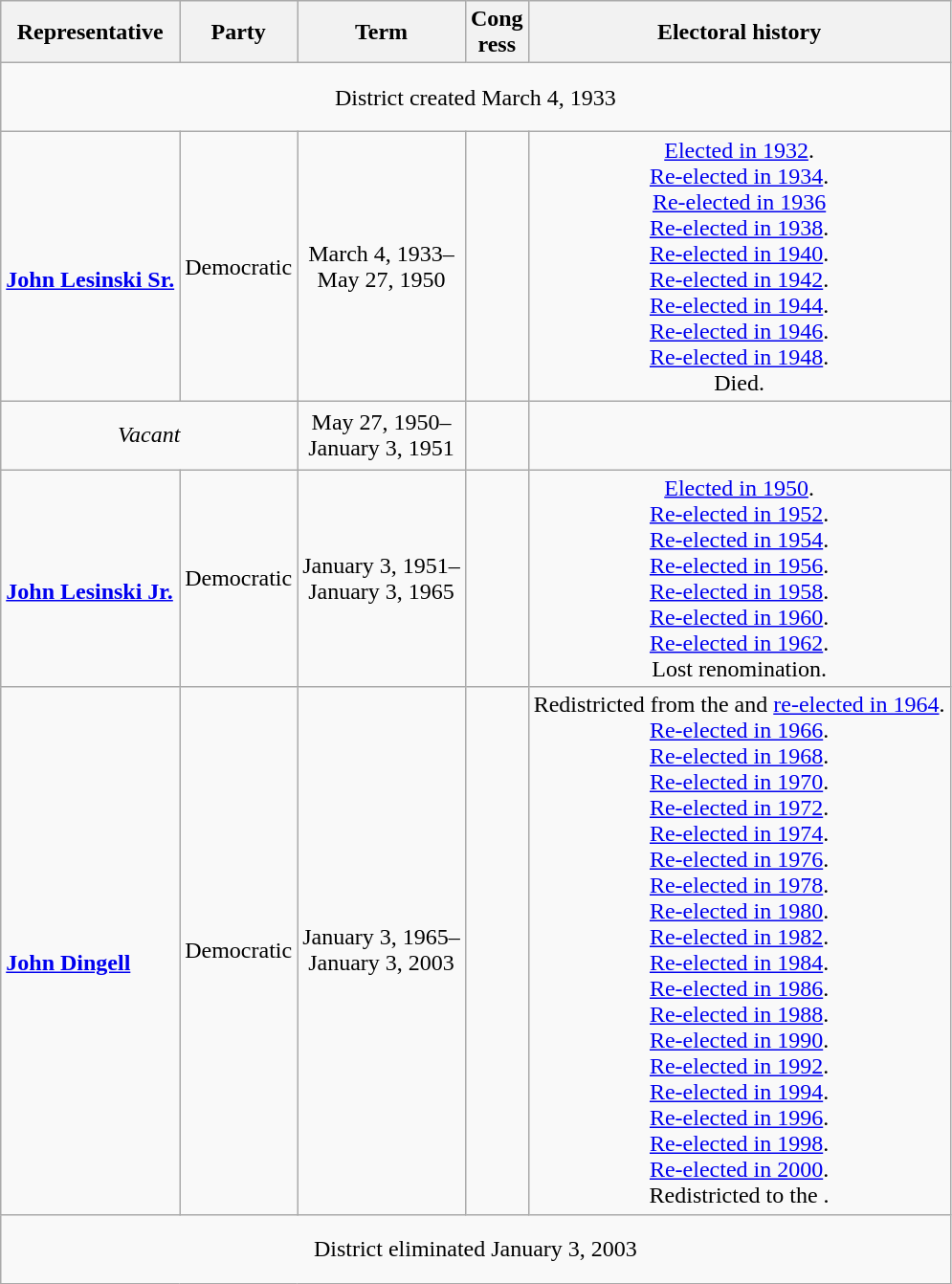<table class=wikitable style="text-align:center">
<tr>
<th>Representative</th>
<th>Party</th>
<th>Term</th>
<th>Cong<br>ress</th>
<th>Electoral history</th>
</tr>
<tr style="height:3em">
<td colspan=5>District created March 4, 1933</td>
</tr>
<tr style="height:3em">
<td align=left><br><strong><a href='#'>John Lesinski Sr.</a></strong><br></td>
<td>Democratic</td>
<td nowrap>March 4, 1933–<br>May 27, 1950</td>
<td></td>
<td><a href='#'>Elected in 1932</a>.<br><a href='#'>Re-elected in 1934</a>.<br><a href='#'>Re-elected in 1936</a><br><a href='#'>Re-elected in 1938</a>.<br><a href='#'>Re-elected in 1940</a>.<br><a href='#'>Re-elected in 1942</a>.<br><a href='#'>Re-elected in 1944</a>.<br><a href='#'>Re-elected in 1946</a>.<br><a href='#'>Re-elected in 1948</a>.<br>Died.</td>
</tr>
<tr style="height:3em">
<td colspan=2><em>Vacant</em></td>
<td nowrap>May 27, 1950–<br>January 3, 1951</td>
<td></td>
<td></td>
</tr>
<tr style="height:3em">
<td align=left><br><strong><a href='#'>John Lesinski Jr.</a></strong><br></td>
<td>Democratic</td>
<td nowrap>January 3, 1951–<br>January 3, 1965</td>
<td></td>
<td><a href='#'>Elected in 1950</a>.<br><a href='#'>Re-elected in 1952</a>.<br><a href='#'>Re-elected in 1954</a>.<br><a href='#'>Re-elected in 1956</a>.<br><a href='#'>Re-elected in 1958</a>.<br><a href='#'>Re-elected in 1960</a>.<br><a href='#'>Re-elected in 1962</a>.<br>Lost renomination.</td>
</tr>
<tr style="height:3em">
<td align=left><br><strong><a href='#'>John Dingell</a></strong><br></td>
<td>Democratic</td>
<td nowrap>January 3, 1965–<br>January 3, 2003</td>
<td></td>
<td>Redistricted from the  and <a href='#'>re-elected in 1964</a>.<br><a href='#'>Re-elected in 1966</a>.<br><a href='#'>Re-elected in 1968</a>.<br><a href='#'>Re-elected in 1970</a>.<br><a href='#'>Re-elected in 1972</a>.<br><a href='#'>Re-elected in 1974</a>.<br><a href='#'>Re-elected in 1976</a>.<br><a href='#'>Re-elected in 1978</a>.<br><a href='#'>Re-elected in 1980</a>.<br><a href='#'>Re-elected in 1982</a>.<br><a href='#'>Re-elected in 1984</a>.<br><a href='#'>Re-elected in 1986</a>.<br><a href='#'>Re-elected in 1988</a>.<br><a href='#'>Re-elected in 1990</a>.<br><a href='#'>Re-elected in 1992</a>.<br><a href='#'>Re-elected in 1994</a>.<br><a href='#'>Re-elected in 1996</a>.<br><a href='#'>Re-elected in 1998</a>.<br><a href='#'>Re-elected in 2000</a>.<br>Redistricted to the .</td>
</tr>
<tr style="height:3em">
<td colspan=5>District eliminated January 3, 2003</td>
</tr>
</table>
